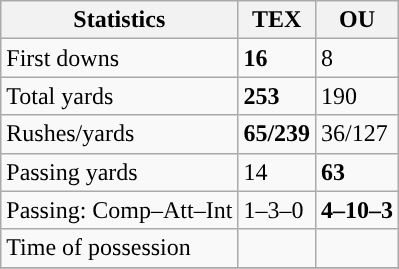<table class="wikitable" style="float: left;">
<tr>
<th>Statistics</th>
<th>TEX</th>
<th>OU</th>
</tr>
<tr>
<td>First downs</td>
<td><strong>16</strong></td>
<td>8</td>
</tr>
<tr>
<td>Total yards</td>
<td><strong>253</strong></td>
<td>190</td>
</tr>
<tr>
<td>Rushes/yards</td>
<td><strong>65/239</strong></td>
<td>36/127</td>
</tr>
<tr>
<td>Passing yards</td>
<td>14</td>
<td><strong>63</strong></td>
</tr>
<tr>
<td>Passing: Comp–Att–Int</td>
<td>1–3–0</td>
<td><strong>4–10–3</strong></td>
</tr>
<tr>
<td>Time of possession</td>
<td></td>
<td></td>
</tr>
<tr>
</tr>
</table>
